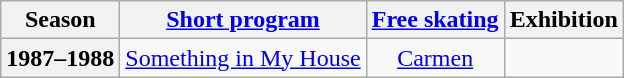<table class="wikitable" style="text-align:center">
<tr>
<th>Season</th>
<th><a href='#'>Short program</a></th>
<th><a href='#'>Free skating</a></th>
<th>Exhibition</th>
</tr>
<tr>
<th>1987–1988</th>
<td><a href='#'>Something in My House</a> <br></td>
<td><a href='#'>Carmen</a> <br></td>
<td></td>
</tr>
</table>
